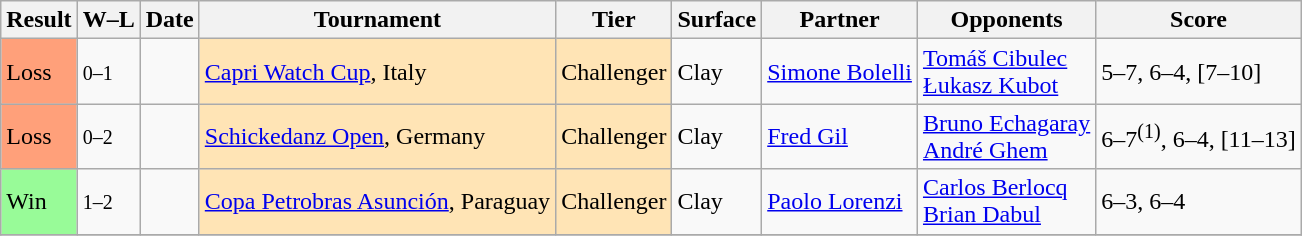<table class="sortable wikitable">
<tr>
<th>Result</th>
<th class=unsortable>W–L</th>
<th>Date</th>
<th>Tournament</th>
<th>Tier</th>
<th>Surface</th>
<th>Partner</th>
<th>Opponents</th>
<th class=unsortable>Score</th>
</tr>
<tr>
<td style=background:#ffa07a>Loss</td>
<td><small>0–1</small></td>
<td></td>
<td style=background:moccasin><a href='#'>Capri Watch Cup</a>, Italy</td>
<td style=background:moccasin>Challenger</td>
<td>Clay</td>
<td> <a href='#'>Simone Bolelli</a></td>
<td> <a href='#'>Tomáš Cibulec</a> <br>  <a href='#'>Łukasz Kubot</a></td>
<td>5–7, 6–4, [7–10]</td>
</tr>
<tr>
<td style=background:#ffa07a>Loss</td>
<td><small>0–2</small></td>
<td></td>
<td style=background:moccasin><a href='#'>Schickedanz Open</a>, Germany</td>
<td style=background:moccasin>Challenger</td>
<td>Clay</td>
<td> <a href='#'>Fred Gil</a></td>
<td> <a href='#'>Bruno Echagaray</a> <br>  <a href='#'>André Ghem</a></td>
<td>6–7<sup>(1)</sup>, 6–4, [11–13]</td>
</tr>
<tr>
<td style=background:#98fb98>Win</td>
<td><small>1–2</small></td>
<td><a href='#'></a></td>
<td style=background:moccasin><a href='#'>Copa Petrobras Asunción</a>, Paraguay</td>
<td style=background:moccasin>Challenger</td>
<td>Clay</td>
<td> <a href='#'>Paolo Lorenzi</a></td>
<td> <a href='#'>Carlos Berlocq</a> <br>  <a href='#'>Brian Dabul</a></td>
<td>6–3, 6–4</td>
</tr>
<tr>
</tr>
</table>
